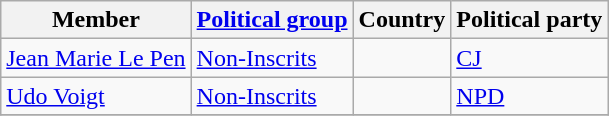<table class="wikitable">
<tr>
<th>Member</th>
<th><a href='#'>Political group</a></th>
<th>Country</th>
<th>Political party</th>
</tr>
<tr>
<td><a href='#'>Jean Marie Le Pen</a></td>
<td><a href='#'>Non-Inscrits</a></td>
<td></td>
<td><a href='#'>CJ</a></td>
</tr>
<tr>
<td><a href='#'>Udo Voigt</a></td>
<td><a href='#'>Non-Inscrits</a></td>
<td></td>
<td><a href='#'>NPD</a></td>
</tr>
<tr>
</tr>
</table>
